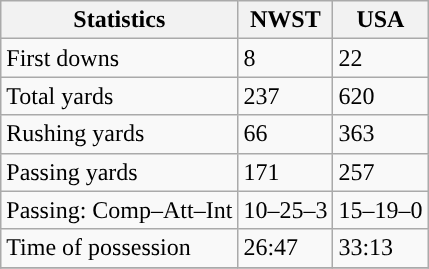<table class="wikitable" style="float: left;">
<tr>
<th>Statistics</th>
<th>NWST</th>
<th>USA</th>
</tr>
<tr>
<td>First downs</td>
<td>8</td>
<td>22</td>
</tr>
<tr>
<td>Total yards</td>
<td>237</td>
<td>620</td>
</tr>
<tr>
<td>Rushing yards</td>
<td>66</td>
<td>363</td>
</tr>
<tr>
<td>Passing yards</td>
<td>171</td>
<td>257</td>
</tr>
<tr>
<td>Passing: Comp–Att–Int</td>
<td>10–25–3</td>
<td>15–19–0</td>
</tr>
<tr>
<td>Time of possession</td>
<td>26:47</td>
<td>33:13</td>
</tr>
<tr>
</tr>
</table>
